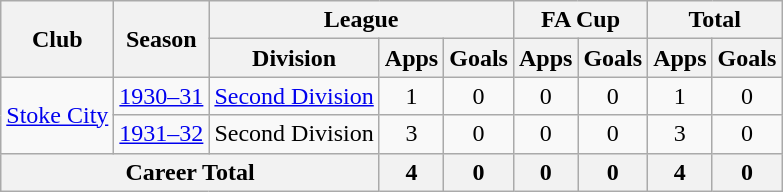<table class="wikitable" style="text-align: center;">
<tr>
<th rowspan="2">Club</th>
<th rowspan="2">Season</th>
<th colspan="3">League</th>
<th colspan="2">FA Cup</th>
<th colspan="2">Total</th>
</tr>
<tr>
<th>Division</th>
<th>Apps</th>
<th>Goals</th>
<th>Apps</th>
<th>Goals</th>
<th>Apps</th>
<th>Goals</th>
</tr>
<tr>
<td rowspan="2"><a href='#'>Stoke City</a></td>
<td><a href='#'>1930–31</a></td>
<td><a href='#'>Second Division</a></td>
<td>1</td>
<td>0</td>
<td>0</td>
<td>0</td>
<td>1</td>
<td>0</td>
</tr>
<tr>
<td><a href='#'>1931–32</a></td>
<td>Second Division</td>
<td>3</td>
<td>0</td>
<td>0</td>
<td>0</td>
<td>3</td>
<td>0</td>
</tr>
<tr>
<th colspan="3">Career Total</th>
<th>4</th>
<th>0</th>
<th>0</th>
<th>0</th>
<th>4</th>
<th>0</th>
</tr>
</table>
